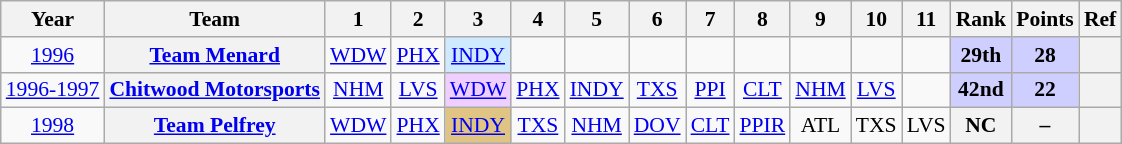<table class="wikitable" style="text-align:center; font-size:90%">
<tr>
<th>Year</th>
<th>Team</th>
<th>1</th>
<th>2</th>
<th>3</th>
<th>4</th>
<th>5</th>
<th>6</th>
<th>7</th>
<th>8</th>
<th>9</th>
<th>10</th>
<th>11</th>
<th>Rank</th>
<th>Points</th>
<th>Ref</th>
</tr>
<tr>
<td><a href='#'>1996</a></td>
<th><a href='#'>Team Menard</a></th>
<td><a href='#'>WDW</a></td>
<td><a href='#'>PHX</a></td>
<td style="background:#CFEAFF;"><a href='#'>INDY</a><br></td>
<td></td>
<td></td>
<td></td>
<td></td>
<td></td>
<td></td>
<td></td>
<td></td>
<td style="background:#CFCFFF;"><strong>29th</strong></td>
<td style="background:#CFCFFF;"><strong>28</strong></td>
<th></th>
</tr>
<tr>
<td><a href='#'>1996-1997</a></td>
<th><a href='#'>Chitwood Motorsports</a></th>
<td><a href='#'>NHM</a></td>
<td><a href='#'>LVS</a></td>
<td style="background:#EFCFFF;"><a href='#'>WDW</a><br></td>
<td><a href='#'>PHX</a></td>
<td><a href='#'>INDY</a></td>
<td><a href='#'>TXS</a></td>
<td><a href='#'>PPI</a></td>
<td><a href='#'>CLT</a></td>
<td><a href='#'>NHM</a></td>
<td><a href='#'>LVS</a></td>
<td></td>
<td style="background:#CFCFFF;"><strong>42nd</strong></td>
<td style="background:#CFCFFF;"><strong>22</strong></td>
<th></th>
</tr>
<tr>
<td><a href='#'>1998</a></td>
<th><a href='#'>Team Pelfrey</a></th>
<td><a href='#'>WDW</a></td>
<td><a href='#'>PHX</a></td>
<td style="background:#DFC484;"><a href='#'>INDY</a><br></td>
<td><a href='#'>TXS</a></td>
<td><a href='#'>NHM</a></td>
<td><a href='#'>DOV</a></td>
<td><a href='#'>CLT</a></td>
<td><a href='#'>PPIR</a></td>
<td>ATL</td>
<td>TXS</td>
<td>LVS</td>
<th>NC</th>
<th>–</th>
<th></th>
</tr>
</table>
